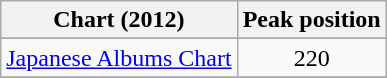<table class="wikitable sortable" border="1">
<tr>
<th>Chart (2012)</th>
<th>Peak position</th>
</tr>
<tr>
</tr>
<tr>
</tr>
<tr>
</tr>
<tr>
<td><a href='#'>Japanese Albums Chart</a></td>
<td style="text-align:center;">220</td>
</tr>
<tr>
</tr>
</table>
